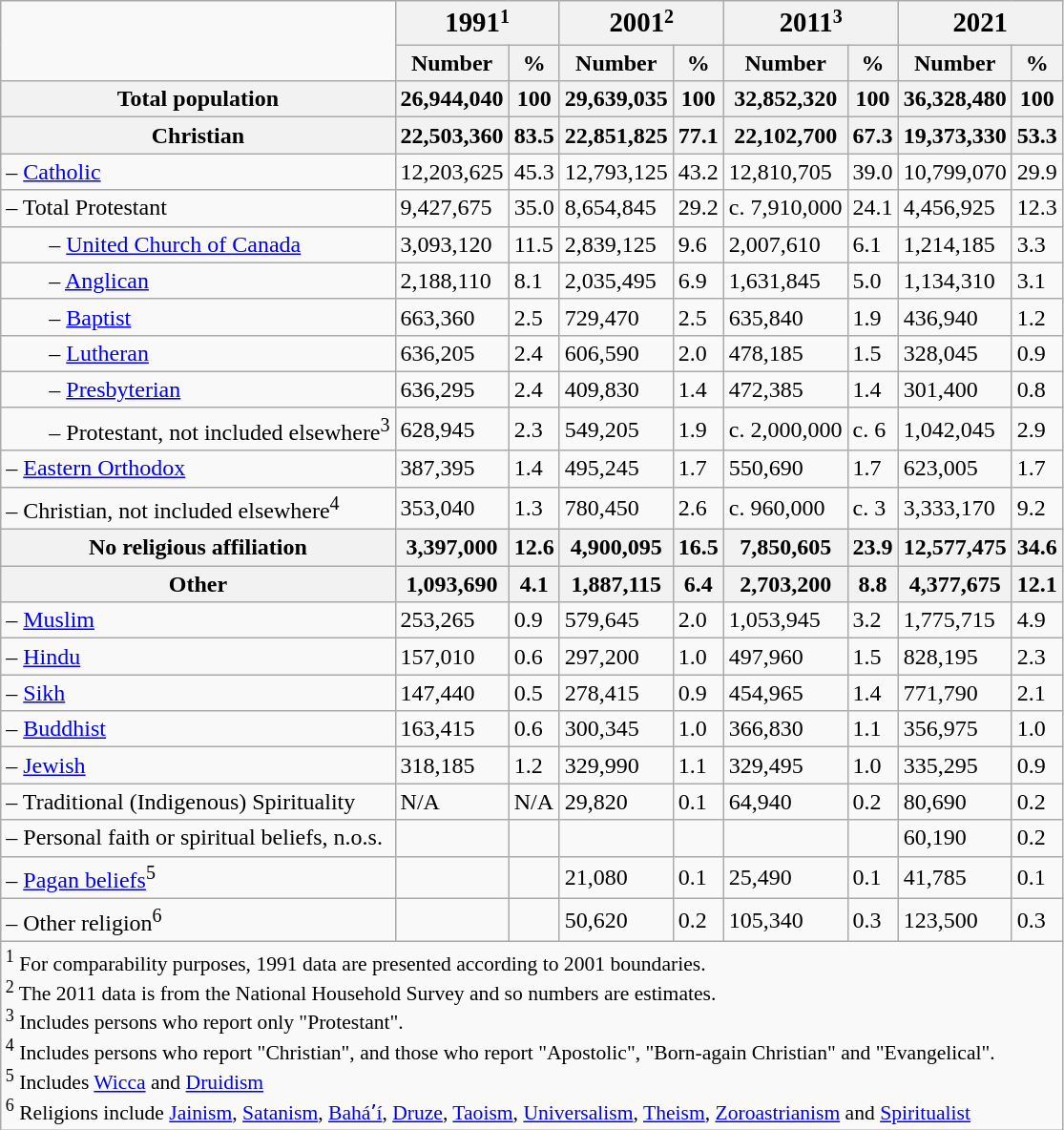<table class="wikitable sortable sticky-header-multi" style=text-align:right" style="margin:1em auto;">
<tr>
<td rowspan=2></td>
<th style="text-align:center;" colspan="2"><big>1991</big><sup>1</sup></th>
<th style="text-align:center;" colspan="2"><big>2001</big><sup>2</sup></th>
<th style="text-align:center;" colspan="2"><big>2011</big><sup>3</sup></th>
<th style="text-align:center;" colspan="2"><big>2021</big></th>
</tr>
<tr>
<th>Number</th>
<th>%</th>
<th>Number</th>
<th>%</th>
<th>Number</th>
<th>%</th>
<th>Number</th>
<th>%</th>
</tr>
<tr>
<th align=left>Total population</th>
<th>26,944,040</th>
<th>100</th>
<th>29,639,035</th>
<th>100</th>
<th>32,852,320</th>
<th>100</th>
<th>36,328,480</th>
<th>100</th>
</tr>
<tr>
<th align=left>Christian</th>
<th>22,503,360</th>
<th>83.5</th>
<th>22,851,825</th>
<th>77.1</th>
<th>22,102,700</th>
<th>67.3</th>
<th>19,373,330</th>
<th>53.3</th>
</tr>
<tr>
<td align=left>– <a href='#'>Catholic</a></td>
<td>12,203,625</td>
<td>45.3</td>
<td>12,793,125</td>
<td>43.2</td>
<td>12,810,705</td>
<td>39.0</td>
<td>10,799,070</td>
<td>29.9</td>
</tr>
<tr>
<td align=left>– Total Protestant</td>
<td>9,427,675</td>
<td>35.0</td>
<td>8,654,845</td>
<td>29.2</td>
<td>c. 7,910,000</td>
<td>24.1</td>
<td>4,456,925</td>
<td>12.3</td>
</tr>
<tr>
<td style="text-align:left; text-indent:30px;">– <a href='#'>United Church of Canada</a></td>
<td>3,093,120</td>
<td>11.5</td>
<td>2,839,125</td>
<td>9.6</td>
<td>2,007,610</td>
<td>6.1</td>
<td>1,214,185</td>
<td>3.3</td>
</tr>
<tr>
<td style="text-align:left; text-indent:30px;">– <a href='#'>Anglican</a></td>
<td>2,188,110</td>
<td>8.1</td>
<td>2,035,495</td>
<td>6.9</td>
<td>1,631,845</td>
<td>5.0</td>
<td>1,134,310</td>
<td>3.1</td>
</tr>
<tr>
<td style="text-align:left; text-indent:30px;">– <a href='#'>Baptist</a></td>
<td>663,360</td>
<td>2.5</td>
<td>729,470</td>
<td>2.5</td>
<td>635,840</td>
<td>1.9</td>
<td>436,940</td>
<td>1.2</td>
</tr>
<tr>
<td style="text-align:left; text-indent:30px;">– <a href='#'>Lutheran</a></td>
<td>636,205</td>
<td>2.4</td>
<td>606,590</td>
<td>2.0</td>
<td>478,185</td>
<td>1.5</td>
<td>328,045</td>
<td>0.9</td>
</tr>
<tr>
<td style="text-align:left; text-indent:30px;">– <a href='#'>Presbyterian</a></td>
<td>636,295</td>
<td>2.4</td>
<td>409,830</td>
<td>1.4</td>
<td>472,385</td>
<td>1.4</td>
<td>301,400</td>
<td>0.8</td>
</tr>
<tr>
<td style="text-align:left; text-indent:30px;">– Protestant, not included elsewhere<sup>3</sup></td>
<td>628,945</td>
<td>2.3</td>
<td>549,205</td>
<td>1.9</td>
<td>c. 2,000,000</td>
<td>c. 6</td>
<td>1,042,045</td>
<td>2.9</td>
</tr>
<tr>
<td align=left>– <a href='#'>Eastern Orthodox</a></td>
<td>387,395</td>
<td>1.4</td>
<td>495,245</td>
<td>1.7</td>
<td>550,690</td>
<td>1.7</td>
<td>623,005</td>
<td>1.7</td>
</tr>
<tr>
<td align=left>– Christian, not included elsewhere<sup>4</sup></td>
<td>353,040</td>
<td>1.3</td>
<td>780,450</td>
<td>2.6</td>
<td>c. 960,000</td>
<td>c. 3</td>
<td>3,333,170</td>
<td>9.2</td>
</tr>
<tr>
<th align=left>No religious affiliation</th>
<th>3,397,000</th>
<th>12.6</th>
<th>4,900,095</th>
<th>16.5</th>
<th>7,850,605</th>
<th>23.9</th>
<th>12,577,475</th>
<th>34.6</th>
</tr>
<tr>
<th align=left>Other</th>
<th>1,093,690</th>
<th>4.1</th>
<th>1,887,115</th>
<th>6.4</th>
<th>2,703,200</th>
<th>8.8</th>
<th>4,377,675</th>
<th>12.1</th>
</tr>
<tr>
<td align=left>– <a href='#'>Muslim</a></td>
<td>253,265</td>
<td>0.9</td>
<td>579,645</td>
<td>2.0</td>
<td>1,053,945</td>
<td>3.2</td>
<td>1,775,715</td>
<td>4.9</td>
</tr>
<tr>
<td align=left>– <a href='#'>Hindu</a></td>
<td>157,010</td>
<td>0.6</td>
<td>297,200</td>
<td>1.0</td>
<td>497,960</td>
<td>1.5</td>
<td>828,195</td>
<td>2.3</td>
</tr>
<tr>
<td align=left>– <a href='#'>Sikh</a></td>
<td>147,440</td>
<td>0.5</td>
<td>278,415</td>
<td>0.9</td>
<td>454,965</td>
<td>1.4</td>
<td>771,790</td>
<td>2.1</td>
</tr>
<tr>
<td align=left>– <a href='#'>Buddhist</a></td>
<td>163,415</td>
<td>0.6</td>
<td>300,345</td>
<td>1.0</td>
<td>366,830</td>
<td>1.1</td>
<td>356,975</td>
<td>1.0</td>
</tr>
<tr>
<td align=left>– <a href='#'>Jewish</a></td>
<td>318,185</td>
<td>1.2</td>
<td>329,990</td>
<td>1.1</td>
<td>329,495</td>
<td>1.0</td>
<td>335,295</td>
<td>0.9</td>
</tr>
<tr>
<td align=left>– Traditional (Indigenous) Spirituality</td>
<td>N/A</td>
<td>N/A</td>
<td>29,820</td>
<td>0.1</td>
<td>64,940</td>
<td>0.2</td>
<td>80,690</td>
<td>0.2</td>
</tr>
<tr>
<td align=left>– Personal faith or spiritual beliefs, n.o.s.</td>
<td></td>
<td></td>
<td></td>
<td></td>
<td></td>
<td></td>
<td>60,190</td>
<td>0.2</td>
</tr>
<tr>
<td align=left>– <a href='#'>Pagan beliefs</a><sup>5</sup></td>
<td></td>
<td></td>
<td>21,080</td>
<td>0.1</td>
<td>25,490</td>
<td>0.1</td>
<td>41,785</td>
<td>0.1</td>
</tr>
<tr>
<td align=left>– Other religion<sup>6</sup></td>
<td></td>
<td></td>
<td>50,620</td>
<td>0.2</td>
<td>105,340</td>
<td>0.3</td>
<td>123,500</td>
<td>0.3</td>
</tr>
<tr>
<td colspan="9" style="text-align:left; font-size:90%;"><sup>1</sup> For comparability purposes, 1991 data are presented according to 2001 boundaries.<br><sup>2</sup> The 2011 data is from the National Household Survey and so numbers are estimates.<br><sup>3</sup> Includes persons who report only "Protestant".<br><sup>4</sup> Includes persons who report "Christian", and those who report "Apostolic", "Born-again Christian" and "Evangelical".<br><sup>5</sup> Includes <a href='#'>Wicca</a> and <a href='#'>Druidism</a><br><sup>6</sup> Religions include <a href='#'>Jainism</a>, <a href='#'>Satanism</a>, <a href='#'>Baháʼí</a>, <a href='#'>Druze</a>, <a href='#'>Taoism</a>, <a href='#'>Universalism</a>, <a href='#'>Theism</a>, <a href='#'>Zoroastrianism</a> and <a href='#'>Spiritualist</a></td>
</tr>
</table>
